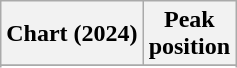<table class="wikitable sortable plainrowheaders" style="text-align:center">
<tr>
<th scope="col">Chart (2024)</th>
<th scope="col">Peak<br>position</th>
</tr>
<tr>
</tr>
<tr>
</tr>
<tr>
</tr>
<tr>
</tr>
<tr>
</tr>
</table>
